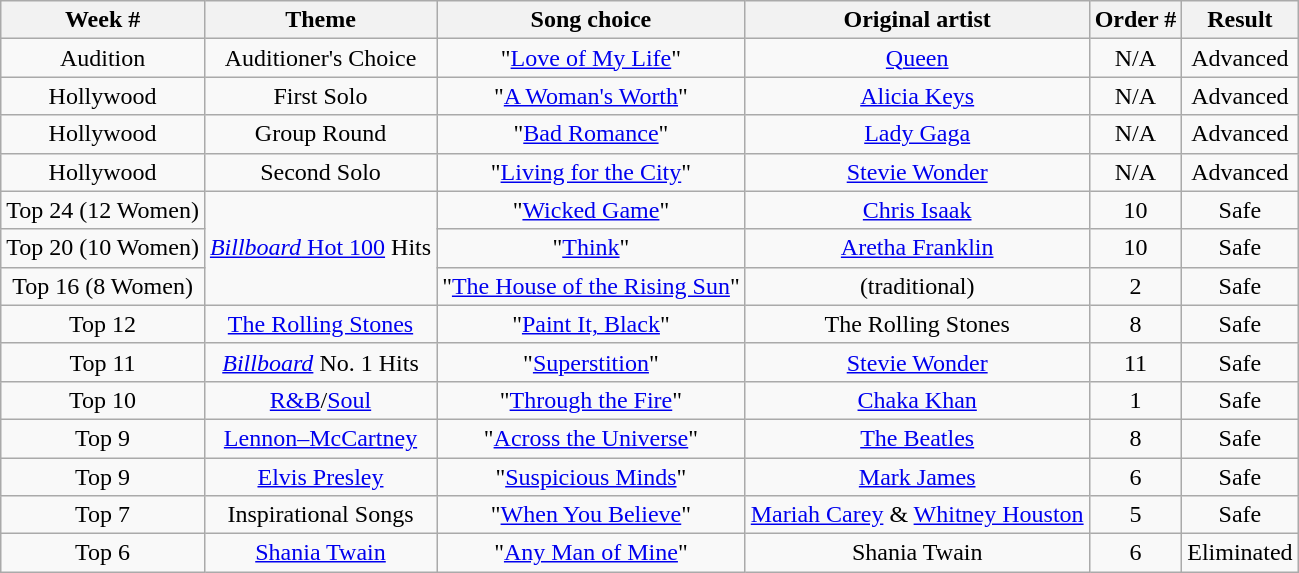<table class="wikitable" style="text-align: center;">
<tr>
<th>Week #</th>
<th>Theme</th>
<th>Song choice</th>
<th>Original artist</th>
<th>Order #</th>
<th>Result</th>
</tr>
<tr>
<td>Audition</td>
<td>Auditioner's Choice</td>
<td>"<a href='#'>Love of My Life</a>"</td>
<td><a href='#'>Queen</a></td>
<td>N/A</td>
<td>Advanced</td>
</tr>
<tr>
<td>Hollywood</td>
<td>First Solo</td>
<td>"<a href='#'>A Woman's Worth</a>"</td>
<td><a href='#'>Alicia Keys</a></td>
<td>N/A</td>
<td>Advanced</td>
</tr>
<tr>
<td>Hollywood</td>
<td>Group Round</td>
<td>"<a href='#'>Bad Romance</a>"</td>
<td><a href='#'>Lady Gaga</a></td>
<td>N/A</td>
<td>Advanced</td>
</tr>
<tr>
<td>Hollywood</td>
<td>Second Solo</td>
<td>"<a href='#'>Living for the City</a>"</td>
<td><a href='#'>Stevie Wonder</a></td>
<td>N/A</td>
<td>Advanced</td>
</tr>
<tr>
<td>Top 24 (12 Women)</td>
<td rowspan="3"><a href='#'><em>Billboard</em> Hot 100</a> Hits</td>
<td>"<a href='#'>Wicked Game</a>"</td>
<td><a href='#'>Chris Isaak</a></td>
<td>10</td>
<td>Safe</td>
</tr>
<tr>
<td>Top 20 (10 Women)</td>
<td>"<a href='#'>Think</a>"</td>
<td><a href='#'>Aretha Franklin</a></td>
<td>10</td>
<td>Safe</td>
</tr>
<tr>
<td>Top 16 (8 Women)<br></td>
<td>"<a href='#'>The House of the Rising Sun</a>"</td>
<td>(traditional)</td>
<td>2</td>
<td>Safe</td>
</tr>
<tr>
<td>Top 12</td>
<td><a href='#'>The Rolling Stones</a></td>
<td>"<a href='#'>Paint It, Black</a>"</td>
<td>The Rolling Stones</td>
<td>8</td>
<td>Safe</td>
</tr>
<tr>
<td>Top 11</td>
<td><em><a href='#'>Billboard</a></em> No. 1 Hits</td>
<td>"<a href='#'>Superstition</a>"</td>
<td><a href='#'>Stevie Wonder</a></td>
<td>11</td>
<td>Safe</td>
</tr>
<tr>
<td>Top 10</td>
<td><a href='#'>R&B</a>/<a href='#'>Soul</a></td>
<td>"<a href='#'>Through the Fire</a>"</td>
<td><a href='#'>Chaka Khan</a></td>
<td>1</td>
<td>Safe</td>
</tr>
<tr>
<td>Top 9</td>
<td><a href='#'>Lennon–McCartney</a></td>
<td>"<a href='#'>Across the Universe</a>"</td>
<td><a href='#'>The Beatles</a></td>
<td>8</td>
<td>Safe</td>
</tr>
<tr>
<td>Top 9</td>
<td><a href='#'>Elvis Presley</a></td>
<td>"<a href='#'>Suspicious Minds</a>"</td>
<td><a href='#'>Mark James</a></td>
<td>6</td>
<td>Safe</td>
</tr>
<tr>
<td>Top 7</td>
<td>Inspirational Songs</td>
<td>"<a href='#'>When You Believe</a>"</td>
<td><a href='#'>Mariah Carey</a> & <a href='#'>Whitney Houston</a></td>
<td>5</td>
<td>Safe</td>
</tr>
<tr>
<td>Top 6</td>
<td><a href='#'>Shania Twain</a></td>
<td>"<a href='#'>Any Man of Mine</a>"</td>
<td>Shania Twain</td>
<td>6</td>
<td>Eliminated</td>
</tr>
</table>
